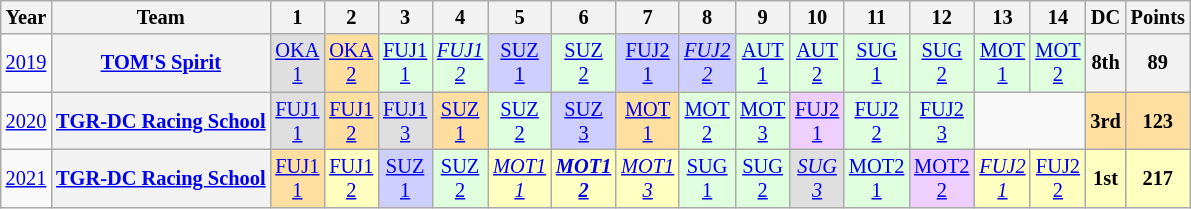<table class="wikitable" style="text-align:center; font-size:85%">
<tr>
<th>Year</th>
<th>Team</th>
<th>1</th>
<th>2</th>
<th>3</th>
<th>4</th>
<th>5</th>
<th>6</th>
<th>7</th>
<th>8</th>
<th>9</th>
<th>10</th>
<th>11</th>
<th>12</th>
<th>13</th>
<th>14</th>
<th>DC</th>
<th>Points</th>
</tr>
<tr>
<td><a href='#'>2019</a></td>
<th nowrap><a href='#'>TOM'S Spirit</a></th>
<td style="background:#DFDFDF;"><a href='#'>OKA<br>1</a><br></td>
<td style="background:#FFDF9F;"><a href='#'>OKA<br>2</a><br></td>
<td style="background:#DFFFDF;"><a href='#'>FUJ1<br>1</a><br></td>
<td style="background:#DFFFDF;"><em><a href='#'>FUJ1<br>2</a></em><br></td>
<td style="background:#CFCFFF;"><a href='#'>SUZ<br>1</a><br></td>
<td style="background:#DFFFDF;"><a href='#'>SUZ<br>2</a><br></td>
<td style="background:#CFCFFF;"><a href='#'>FUJ2<br>1</a><br></td>
<td style="background:#CFCFFF;"><em><a href='#'>FUJ2<br>2</a></em><br></td>
<td style="background:#DFFFDF;"><a href='#'>AUT<br>1</a><br></td>
<td style="background:#DFFFDF;"><a href='#'>AUT<br>2</a><br></td>
<td style="background:#DFFFDF;"><a href='#'>SUG<br>1</a><br></td>
<td style="background:#DFFFDF;"><a href='#'>SUG<br>2</a><br></td>
<td style="background:#DFFFDF;"><a href='#'>MOT<br>1</a><br></td>
<td style="background:#DFFFDF;"><a href='#'>MOT<br>2</a><br></td>
<th>8th</th>
<th>89</th>
</tr>
<tr>
<td><a href='#'>2020</a></td>
<th nowrap><a href='#'>TGR-DC Racing School</a></th>
<td style="background:#DFDFDF;"><a href='#'>FUJ1<br>1</a><br></td>
<td style="background:#FFDF9F;"><a href='#'>FUJ1<br>2</a><br></td>
<td style="background:#DFDFDF;"><a href='#'>FUJ1<br>3</a><br></td>
<td style="background:#FFDF9F;"><a href='#'>SUZ<br>1</a><br></td>
<td style="background:#DFFFDF;"><a href='#'>SUZ<br>2</a><br></td>
<td style="background:#CFCFFF;"><a href='#'>SUZ<br>3</a><br></td>
<td style="background:#FFDF9F;"><a href='#'>MOT<br>1</a><br></td>
<td style="background:#DFFFDF;"><a href='#'>MOT<br>2</a><br></td>
<td style="background:#DFFFDF;"><a href='#'>MOT<br>3</a><br></td>
<td style="background:#EFCFFF;"><a href='#'>FUJ2<br>1</a><br></td>
<td style="background:#DFFFDF;"><a href='#'>FUJ2<br>2</a><br></td>
<td style="background:#DFFFDF;"><a href='#'>FUJ2<br>3</a><br></td>
<td colspan=2></td>
<th style="background:#FFDF9F;">3rd</th>
<th style="background:#FFDF9F;">123</th>
</tr>
<tr>
<td><a href='#'>2021</a></td>
<th nowrap><a href='#'>TGR-DC Racing School</a></th>
<td style="background:#FFDF9F;"><a href='#'>FUJ1<br>1</a><br></td>
<td style="background:#FFFFBF;"><a href='#'>FUJ1<br>2</a><br></td>
<td style="background:#CFCFFF;"><a href='#'>SUZ<br>1</a><br></td>
<td style="background:#DFFFDF;"><a href='#'>SUZ<br>2</a><br></td>
<td style="background:#FFFFBF;"><em><a href='#'>MOT1<br>1</a></em><br></td>
<td style="background:#FFFFBF;"><strong><em><a href='#'>MOT1<br>2</a></em></strong><br></td>
<td style="background:#FFFFBF;"><em><a href='#'>MOT1<br>3</a></em><br></td>
<td style="background:#DFFFDF;"><a href='#'>SUG<br>1</a><br></td>
<td style="background:#DFFFDF;"><a href='#'>SUG<br>2</a><br></td>
<td style="background:#DFDFDF;"><em><a href='#'>SUG<br>3</a></em><br></td>
<td style="background:#DFFFDF;"><a href='#'>MOT2<br>1</a><br></td>
<td style="background:#EFCFFF;"><a href='#'>MOT2<br>2</a><br></td>
<td style="background:#FFFFBF;"><em><a href='#'>FUJ2<br>1</a></em><br></td>
<td style="background:#FFFFBF;"><a href='#'>FUJ2<br>2</a><br></td>
<th style="background:#FFFFBF;">1st</th>
<th style="background:#FFFFBF;">217</th>
</tr>
</table>
